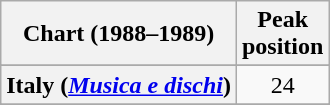<table class="wikitable sortable plainrowheaders" style="text-align:center">
<tr>
<th scope="col">Chart (1988–1989)</th>
<th scope="col">Peak<br>position</th>
</tr>
<tr>
</tr>
<tr>
</tr>
<tr>
<th scope="row">Italy (<em><a href='#'>Musica e dischi</a></em>)</th>
<td align="center">24</td>
</tr>
<tr>
</tr>
<tr>
</tr>
<tr>
</tr>
</table>
